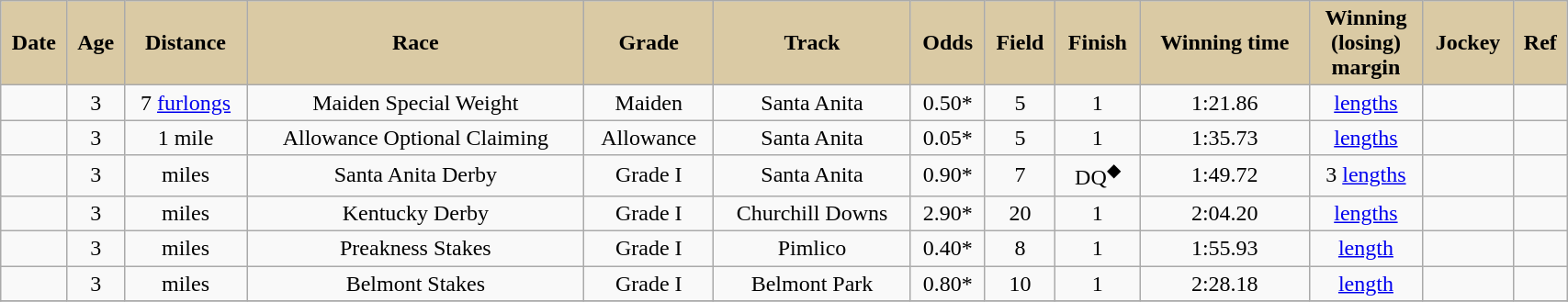<table class = "wikitable sortable" style="text-align:center; width:90%">
<tr>
<th scope="col" style="background:#dacaa4;">Date</th>
<th scope="col" style="background:#dacaa4">Age</th>
<th scope="col" style="background:#dacaa4;">Distance</th>
<th scope="col" style="background:#dacaa4;">Race</th>
<th scope="col" style="background:#dacaa4;">Grade</th>
<th scope="col" style="background:#dacaa4;">Track</th>
<th scope="col" style="background:#dacaa4;">Odds</th>
<th scope="col" style="background:#dacaa4;">Field</th>
<th scope="col" style="background:#dacaa4;">Finish</th>
<th scope="col" style="background:#dacaa4;">Winning time</th>
<th scope="col" style="background:#dacaa4;">Winning<br>(losing)<br>margin</th>
<th scope="col" style="background:#dacaa4;">Jockey</th>
<th scope="col" class="unsortable" style="background:#dacaa4;">Ref</th>
</tr>
<tr>
<td></td>
<td>3</td>
<td> 7 <a href='#'>furlongs</a></td>
<td>Maiden Special Weight</td>
<td>Maiden</td>
<td>Santa Anita</td>
<td>0.50*</td>
<td>5</td>
<td>1</td>
<td>1:21.86</td>
<td> <a href='#'>lengths</a></td>
<td></td>
<td></td>
</tr>
<tr>
<td></td>
<td>3</td>
<td> 1 mile</td>
<td>Allowance Optional Claiming</td>
<td>Allowance</td>
<td>Santa Anita</td>
<td>0.05*</td>
<td>5</td>
<td>1</td>
<td>1:35.73</td>
<td> <a href='#'>lengths</a></td>
<td></td>
<td></td>
</tr>
<tr>
<td></td>
<td>3</td>
<td>  miles</td>
<td>Santa Anita Derby</td>
<td>Grade I</td>
<td>Santa Anita</td>
<td>0.90*</td>
<td>7</td>
<td>DQ<sup>◆</sup></td>
<td>1:49.72</td>
<td>3 <a href='#'>lengths</a></td>
<td></td>
<td></td>
</tr>
<tr>
<td></td>
<td>3</td>
<td>  miles</td>
<td>Kentucky Derby</td>
<td>Grade I</td>
<td>Churchill Downs</td>
<td>2.90*</td>
<td>20</td>
<td>1</td>
<td>2:04.20</td>
<td> <a href='#'>lengths</a></td>
<td></td>
<td></td>
</tr>
<tr>
<td></td>
<td>3</td>
<td>  miles</td>
<td>Preakness Stakes</td>
<td>Grade I</td>
<td>Pimlico</td>
<td>0.40*</td>
<td>8</td>
<td>1</td>
<td>1:55.93</td>
<td> <a href='#'>length</a></td>
<td></td>
<td></td>
</tr>
<tr>
<td></td>
<td>3</td>
<td>  miles</td>
<td>Belmont Stakes</td>
<td>Grade I</td>
<td>Belmont Park</td>
<td>0.80*</td>
<td>10</td>
<td>1</td>
<td>2:28.18</td>
<td> <a href='#'>length</a></td>
<td></td>
<td></td>
</tr>
<tr>
</tr>
</table>
